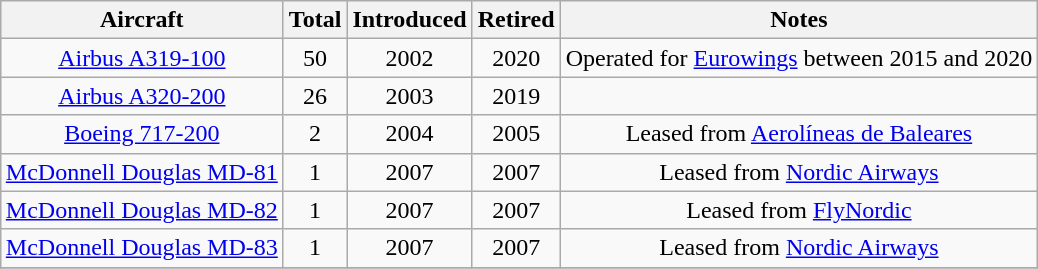<table class="wikitable" style="margin:0.5em auto; text-align:center">
<tr>
<th>Aircraft</th>
<th>Total</th>
<th>Introduced</th>
<th>Retired</th>
<th>Notes</th>
</tr>
<tr>
<td><a href='#'>Airbus A319-100</a></td>
<td>50</td>
<td>2002</td>
<td>2020</td>
<td>Operated for <a href='#'>Eurowings</a> between 2015 and 2020</td>
</tr>
<tr>
<td><a href='#'>Airbus A320-200</a></td>
<td>26</td>
<td>2003</td>
<td>2019</td>
<td></td>
</tr>
<tr>
<td><a href='#'>Boeing 717-200</a></td>
<td>2</td>
<td>2004</td>
<td>2005</td>
<td>Leased from <a href='#'>Aerolíneas de Baleares</a></td>
</tr>
<tr>
<td><a href='#'>McDonnell Douglas MD-81</a></td>
<td>1</td>
<td>2007</td>
<td>2007</td>
<td>Leased from <a href='#'>Nordic Airways</a></td>
</tr>
<tr>
<td><a href='#'>McDonnell Douglas MD-82</a></td>
<td>1</td>
<td>2007</td>
<td>2007</td>
<td>Leased from <a href='#'>FlyNordic</a></td>
</tr>
<tr>
<td><a href='#'>McDonnell Douglas MD-83</a></td>
<td>1</td>
<td>2007</td>
<td>2007</td>
<td>Leased from <a href='#'>Nordic Airways</a></td>
</tr>
<tr>
</tr>
</table>
